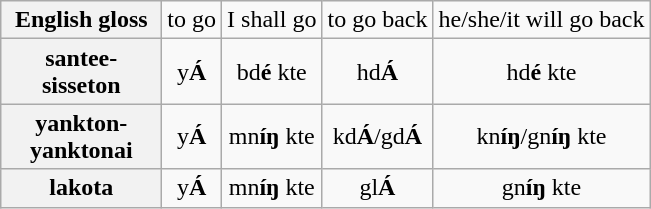<table class="wikitable">
<tr>
<th align="center" width="100">English gloss</th>
<td>to go</td>
<td align="center">I shall go</td>
<td>to go back</td>
<td align="center">he/she/it will go back</td>
</tr>
<tr>
<th align="center" width="100">santee-sisseton</th>
<td align="center">y<strong>Á</strong></td>
<td align="center">bd<strong>é</strong> kte</td>
<td align="center">hd<strong>Á</strong></td>
<td align="center">hd<strong>é</strong> kte</td>
</tr>
<tr>
<th align="center" width="100">yankton-yanktonai</th>
<td align="center">y<strong>Á</strong></td>
<td align="center">mn<strong>íŋ</strong> kte</td>
<td align="center">kd<strong>Á</strong>/gd<strong>Á</strong></td>
<td align="center">kn<strong>íŋ</strong>/gn<strong>íŋ</strong> kte</td>
</tr>
<tr>
<th align="center" width="100">lakota</th>
<td align="center">y<strong>Á</strong></td>
<td align="center">mn<strong>íŋ</strong> kte</td>
<td align="center">gl<strong>Á</strong></td>
<td align="center">gn<strong>íŋ</strong> kte</td>
</tr>
</table>
